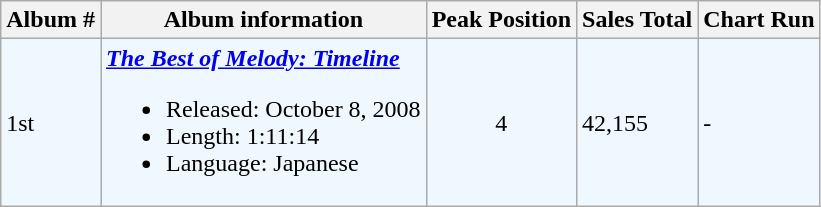<table class="wikitable">
<tr>
<th>Album #</th>
<th>Album information</th>
<th>Peak Position</th>
<th>Sales Total</th>
<th>Chart Run</th>
</tr>
<tr bgcolor="#F0F8FF">
<td>1st</td>
<td><strong><em><a href='#'>The Best of Melody: Timeline</a></em></strong><br><ul><li>Released: October 8, 2008</li><li>Length: 1:11:14</li><li>Language: Japanese</li></ul></td>
<td align="center">4</td>
<td>42,155</td>
<td>-</td>
</tr>
</table>
